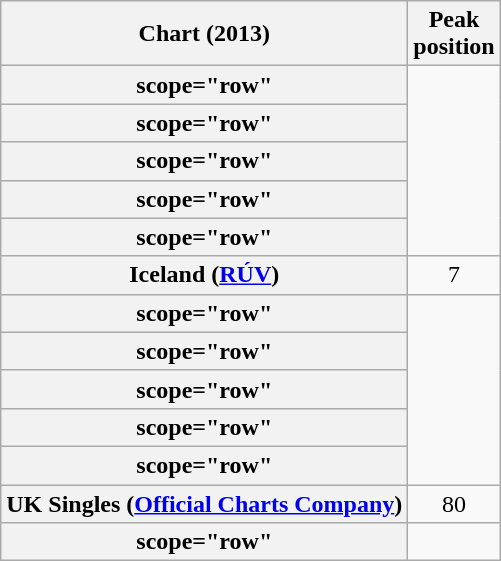<table class="wikitable sortable plainrowheaders">
<tr>
<th scope="col">Chart (2013)</th>
<th scope="col">Peak<br>position</th>
</tr>
<tr>
<th>scope="row"</th>
</tr>
<tr>
<th>scope="row"</th>
</tr>
<tr>
<th>scope="row"</th>
</tr>
<tr>
<th>scope="row"</th>
</tr>
<tr>
<th>scope="row"</th>
</tr>
<tr>
<th scope="row">Iceland (<a href='#'>RÚV</a>)</th>
<td style="text-align:center;">7</td>
</tr>
<tr>
<th>scope="row"</th>
</tr>
<tr>
<th>scope="row"</th>
</tr>
<tr>
<th>scope="row"</th>
</tr>
<tr>
<th>scope="row"</th>
</tr>
<tr>
<th>scope="row"</th>
</tr>
<tr>
<th scope="row">UK Singles (<a href='#'>Official Charts Company</a>)</th>
<td align="center">80</td>
</tr>
<tr>
<th>scope="row"</th>
</tr>
</table>
